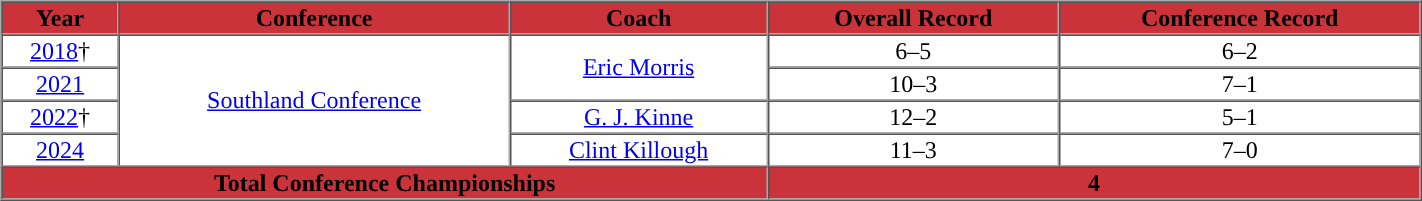<table cellpadding="1" border="1" cellspacing="0" style="width:75%;">
<tr>
<th style="background:#cb333b;"><span>Year</span></th>
<th style="background:#cb333b;"><span>Conference</span></th>
<th style="background:#cb333b;"><span>Coach</span></th>
<th style="background:#cb333b;"><span>Overall Record</span></th>
<th style="background:#cb333b;"><span>Conference Record</span></th>
</tr>
<tr style="text-align:center;">
<td><a href='#'>2018</a>†</td>
<td rowspan="4"><a href='#'>Southland Conference</a></td>
<td rowspan="2'"><a href='#'>Eric Morris</a></td>
<td>6–5</td>
<td>6–2</td>
</tr>
<tr style="text-align:center;">
<td><a href='#'>2021</a></td>
<td>10–3</td>
<td>7–1</td>
</tr>
<tr style="text-align:center;">
<td><a href='#'>2022</a>†</td>
<td><a href='#'>G. J. Kinne</a></td>
<td>12–2</td>
<td>5–1</td>
</tr>
<tr style="text-align:center;">
<td><a href='#'>2024</a></td>
<td><a href='#'>Clint Killough</a></td>
<td>11–3</td>
<td>7–0</td>
</tr>
<tr style="text-align:center; background:#cb333b;">
<td colspan="3"><span> <strong>Total Conference Championships</strong></span></td>
<td colspan="2"><span> <strong>4</strong></span></td>
</tr>
</table>
